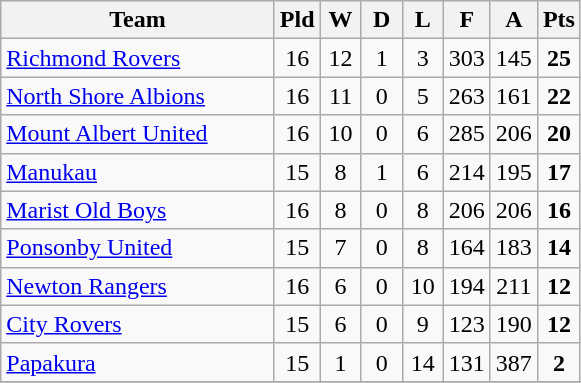<table class="wikitable" style="text-align:center;">
<tr>
<th width=175>Team</th>
<th width=20 abbr="Played">Pld</th>
<th width=20 abbr="Won">W</th>
<th width=20 abbr="Drawn">D</th>
<th width=20 abbr="Lost">L</th>
<th width=20 abbr="For">F</th>
<th width=20 abbr="Against">A</th>
<th width=20 abbr="Points">Pts</th>
</tr>
<tr>
<td style="text-align:left;"><a href='#'>Richmond Rovers</a></td>
<td>16</td>
<td>12</td>
<td>1</td>
<td>3</td>
<td>303</td>
<td>145</td>
<td><strong>25</strong></td>
</tr>
<tr>
<td style="text-align:left;"><a href='#'>North Shore Albions</a></td>
<td>16</td>
<td>11</td>
<td>0</td>
<td>5</td>
<td>263</td>
<td>161</td>
<td><strong>22</strong></td>
</tr>
<tr>
<td style="text-align:left;"><a href='#'>Mount Albert United</a></td>
<td>16</td>
<td>10</td>
<td>0</td>
<td>6</td>
<td>285</td>
<td>206</td>
<td><strong>20</strong></td>
</tr>
<tr>
<td style="text-align:left;"><a href='#'>Manukau</a></td>
<td>15</td>
<td>8</td>
<td>1</td>
<td>6</td>
<td>214</td>
<td>195</td>
<td><strong>17</strong></td>
</tr>
<tr>
<td style="text-align:left;"><a href='#'>Marist Old Boys</a></td>
<td>16</td>
<td>8</td>
<td>0</td>
<td>8</td>
<td>206</td>
<td>206</td>
<td><strong>16</strong></td>
</tr>
<tr>
<td style="text-align:left;"><a href='#'>Ponsonby United</a></td>
<td>15</td>
<td>7</td>
<td>0</td>
<td>8</td>
<td>164</td>
<td>183</td>
<td><strong>14</strong></td>
</tr>
<tr>
<td style="text-align:left;"><a href='#'>Newton Rangers</a></td>
<td>16</td>
<td>6</td>
<td>0</td>
<td>10</td>
<td>194</td>
<td>211</td>
<td><strong>12</strong></td>
</tr>
<tr>
<td style="text-align:left;"><a href='#'>City Rovers</a></td>
<td>15</td>
<td>6</td>
<td>0</td>
<td>9</td>
<td>123</td>
<td>190</td>
<td><strong>12</strong></td>
</tr>
<tr>
<td style="text-align:left;"><a href='#'>Papakura</a></td>
<td>15</td>
<td>1</td>
<td>0</td>
<td>14</td>
<td>131</td>
<td>387</td>
<td><strong>2</strong></td>
</tr>
<tr>
</tr>
</table>
